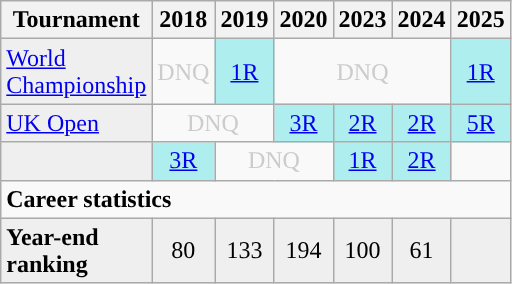<table class="wikitable" style="width:20%; margin:0">
<tr>
<th>Tournament</th>
<th>2018</th>
<th>2019</th>
<th>2020</th>
<th>2023</th>
<th>2024</th>
<th>2025</th>
</tr>
<tr>
<td style="background:#efefef;"><a href='#'>World Championship</a></td>
<td style="text-align:center; color:#ccc;">DNQ</td>
<td style="text-align:center; background:#afeeee;"><a href='#'>1R</a></td>
<td colspan="3" style="text-align:center; color:#ccc;">DNQ</td>
<td style="text-align:center; background:#afeeee;"><a href='#'>1R</a></td>
</tr>
<tr>
<td style="background:#efefef;"><a href='#'>UK Open</a></td>
<td colspan="2" style="text-align:center; color:#ccc;">DNQ</td>
<td style="text-align:center; background:#afeeee;"><a href='#'>3R</a></td>
<td style="text-align:center; background:#afeeee;"><a href='#'>2R</a></td>
<td style="text-align:center; background:#afeeee;"><a href='#'>2R</a></td>
<td style="text-align:center; background:#afeeee;"><a href='#'>5R</a></td>
</tr>
<tr>
<td style="background:#efefef;"></td>
<td style="text-align:center; background:#afeeee;"><a href='#'>3R</a></td>
<td colspan="2" style="text-align:center; color:#ccc;">DNQ</td>
<td style="text-align:center; background:#afeeee;"><a href='#'>1R</a></td>
<td style="text-align:center; background:#afeeee;"><a href='#'>2R</a></td>
<td></td>
</tr>
<tr>
<td colspan="21" align="left"><strong>Career statistics</strong></td>
</tr>
<tr bgcolor="efefef">
<td align="left"><strong>Year-end ranking</strong></td>
<td style="text-align:center;">80</td>
<td style="text-align:center;">133</td>
<td style="text-align:center;">194</td>
<td style="text-align:center;">100</td>
<td style="text-align:center;">61</td>
<td></td>
</tr>
</table>
